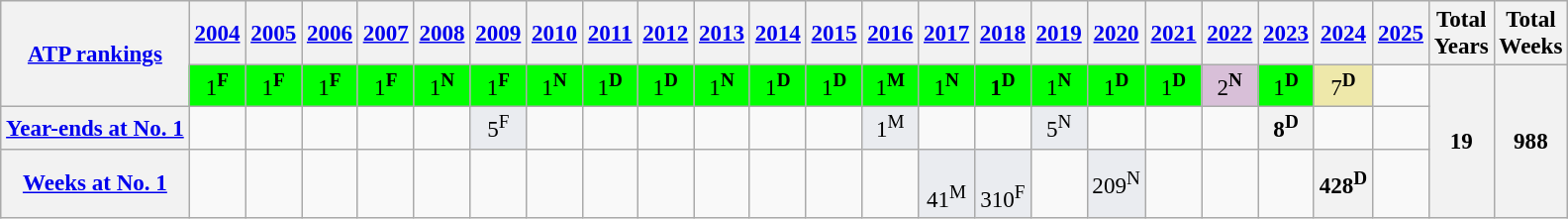<table class="wikitable nowrap" style="text-align:center;font-size:96%">
<tr>
<th rowspan="2"><a href='#'>ATP rankings</a></th>
<th><a href='#'>2004</a></th>
<th><a href='#'>2005</a></th>
<th><a href='#'>2006</a></th>
<th><a href='#'>2007</a></th>
<th><a href='#'>2008</a></th>
<th><a href='#'>2009</a></th>
<th><a href='#'>2010</a></th>
<th><a href='#'>2011</a></th>
<th><a href='#'>2012</a></th>
<th><a href='#'>2013</a></th>
<th><a href='#'>2014</a></th>
<th><a href='#'>2015</a></th>
<th><a href='#'>2016</a></th>
<th><a href='#'>2017</a></th>
<th><a href='#'>2018</a></th>
<th><a href='#'>2019</a></th>
<th><a href='#'>2020</a></th>
<th><a href='#'>2021</a></th>
<th><a href='#'>2022</a></th>
<th><a href='#'>2023</a></th>
<th><a href='#'>2024</a></th>
<th><a href='#'>2025</a></th>
<th>Total<br>Years</th>
<th>Total<br>Weeks</th>
</tr>
<tr>
<td style="background-color:lime">1<sup><strong>F</strong></sup></td>
<td style="background-color:lime">1<sup><strong>F</strong></sup></td>
<td style="background-color:lime">1<sup><strong>F</strong></sup></td>
<td style="background-color:lime">1<sup><strong>F</strong></sup></td>
<td style="background-color:lime">1<sup><strong>N</strong></sup></td>
<td style="background-color:lime">1<sup><strong>F</strong></sup></td>
<td style="background-color:lime">1<sup><strong>N</strong></sup></td>
<td style="background-color:lime">1<sup><strong>D</strong></sup></td>
<td style="background-color:lime">1<sup><strong>D</strong></sup></td>
<td style="background-color:lime">1<sup><strong>N</strong></sup></td>
<td style="background-color:lime">1<sup><strong>D</strong></sup></td>
<td style="background-color:lime">1<sup><strong>D</strong></sup></td>
<td style="background-color:lime">1<sup><strong>M</strong></sup></td>
<td style="background-color:lime">1<sup><strong>N</strong></sup></td>
<td style="background-color:lime"><strong>1</strong><sup><strong>D</strong></sup></td>
<td style="background-color:lime">1<sup><strong>N</strong></sup></td>
<td style="background-color:lime">1<sup><strong>D</strong></sup></td>
<td style="background-color:lime">1<sup><strong>D</strong></sup></td>
<td style="background-color:thistle">2<sup><strong>N</strong></sup></td>
<td style="background-color:lime">1<sup><strong>D</strong></sup></td>
<td style="background-color:#eee8aa">7<sup><strong>D</strong></sup></td>
<td></td>
<th rowspan="3">19</th>
<th rowspan="3">988</th>
</tr>
<tr>
<th><a href='#'>Year-ends at No. 1</a></th>
<td colspan=1></td>
<td></td>
<td></td>
<td></td>
<td></td>
<td bgcolor="#EAECF0">5<sup>F</sup></td>
<td></td>
<td></td>
<td></td>
<td></td>
<td></td>
<td></td>
<td bgcolor="#EAECF0">1<sup>M</sup></td>
<td></td>
<td></td>
<td bgcolor="#EAECF0">5<sup>N</sup></td>
<td></td>
<td></td>
<td></td>
<th>8<sup>D</sup></th>
<td></td>
</tr>
<tr>
<th><a href='#'>Weeks at No. 1</a></th>
<td colspan="1"></td>
<td></td>
<td></td>
<td></td>
<td></td>
<td></td>
<td></td>
<td></td>
<td></td>
<td></td>
<td></td>
<td></td>
<td></td>
<td bgcolor="#EAECF0"><br>41<sup>M</sup></td>
<td bgcolor="#EAECF0"><br>310<sup>F</sup></td>
<td></td>
<td bgcolor="#EAECF0">209<sup>N</sup></td>
<td></td>
<td></td>
<td></td>
<th>428<sup>D</sup></th>
<td></td>
</tr>
</table>
